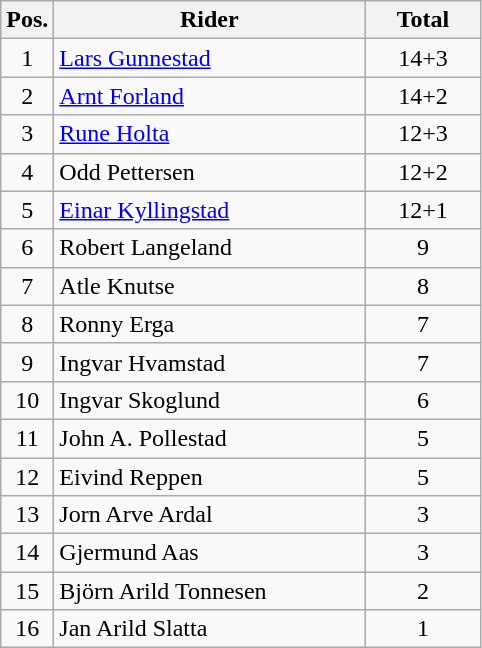<table class=wikitable>
<tr>
<th width=25px>Pos.</th>
<th width=200px>Rider</th>
<th width=70px>Total</th>
</tr>
<tr align=center >
<td>1</td>
<td align=left><a href='#'>Lars Gunnestad</a></td>
<td>14+3</td>
</tr>
<tr align=center>
<td>2</td>
<td align=left><a href='#'>Arnt Forland</a></td>
<td>14+2</td>
</tr>
<tr align=center>
<td>3</td>
<td align=left><a href='#'>Rune Holta </a></td>
<td>12+3</td>
</tr>
<tr align=center>
<td>4</td>
<td align=left>Odd Pettersen</td>
<td>12+2</td>
</tr>
<tr align=center>
<td>5</td>
<td align=left><a href='#'>Einar Kyllingstad</a></td>
<td>12+1</td>
</tr>
<tr align=center>
<td>6</td>
<td align=left>Robert Langeland</td>
<td>9</td>
</tr>
<tr align=center>
<td>7</td>
<td align=left>Atle Knutse</td>
<td>8</td>
</tr>
<tr align=center>
<td>8</td>
<td align=left>Ronny Erga</td>
<td>7</td>
</tr>
<tr align=center>
<td>9</td>
<td align=left>Ingvar Hvamstad</td>
<td>7</td>
</tr>
<tr align=center>
<td>10</td>
<td align=left>Ingvar Skoglund</td>
<td>6</td>
</tr>
<tr align=center>
<td>11</td>
<td align=left>John A. Pollestad</td>
<td>5</td>
</tr>
<tr align=center>
<td>12</td>
<td align=left>Eivind Reppen</td>
<td>5</td>
</tr>
<tr align=center>
<td>13</td>
<td align=left>Jorn Arve Ardal</td>
<td>3</td>
</tr>
<tr align=center>
<td>14</td>
<td align=left>Gjermund Aas</td>
<td>3</td>
</tr>
<tr align=center>
<td>15</td>
<td align=left>Björn Arild Tonnesen</td>
<td>2</td>
</tr>
<tr align=center>
<td>16</td>
<td align=left>Jan Arild Slatta</td>
<td>1</td>
</tr>
</table>
